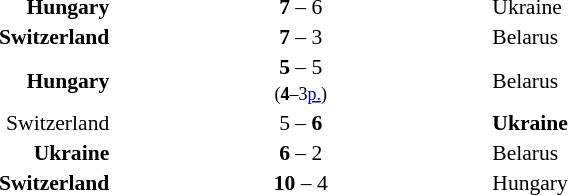<table width=100% cellspacing=1>
<tr>
<th width=40%></th>
<th width=20%></th>
<th width=40%></th>
<td></td>
</tr>
<tr style=font-size:90%>
<td align=right><strong>Hungary</strong></td>
<td align=center><strong>7</strong> – 6</td>
<td>Ukraine</td>
</tr>
<tr style=font-size:90%>
<td align=right><strong>Switzerland</strong></td>
<td align=center><strong>7</strong> – 3</td>
<td>Belarus</td>
</tr>
<tr style=font-size:90%>
<td align=right><strong>Hungary</strong></td>
<td align=center><strong>5</strong> – 5<br><small>(<strong>4</strong>–3<a href='#'>p.</a>)</small></td>
<td>Belarus</td>
</tr>
<tr style=font-size:90%>
<td align=right>Switzerland</td>
<td align=center>5 – <strong>6</strong></td>
<td><strong>Ukraine</strong></td>
</tr>
<tr style=font-size:90%>
<td align=right><strong>Ukraine</strong></td>
<td align=center><strong>6</strong> – 2</td>
<td>Belarus</td>
</tr>
<tr style=font-size:90%>
<td align=right><strong>Switzerland</strong></td>
<td align=center><strong>10</strong> – 4</td>
<td>Hungary</td>
</tr>
</table>
